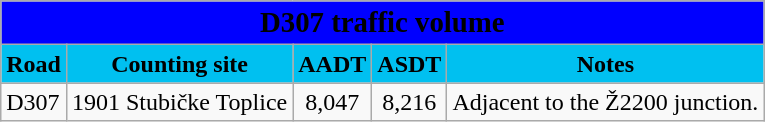<table class="wikitable">
<tr>
<td colspan=5 bgcolor=blue align=center style=margin-top:15><span><big><strong>D307 traffic volume</strong></big></span></td>
</tr>
<tr>
<td align=center bgcolor=00c0f0><strong>Road</strong></td>
<td align=center bgcolor=00c0f0><strong>Counting site</strong></td>
<td align=center bgcolor=00c0f0><strong>AADT</strong></td>
<td align=center bgcolor=00c0f0><strong>ASDT</strong></td>
<td align=center bgcolor=00c0f0><strong>Notes</strong></td>
</tr>
<tr>
<td> D307</td>
<td>1901 Stubičke Toplice</td>
<td align=center>8,047</td>
<td align=center>8,216</td>
<td>Adjacent to the Ž2200 junction.</td>
</tr>
</table>
